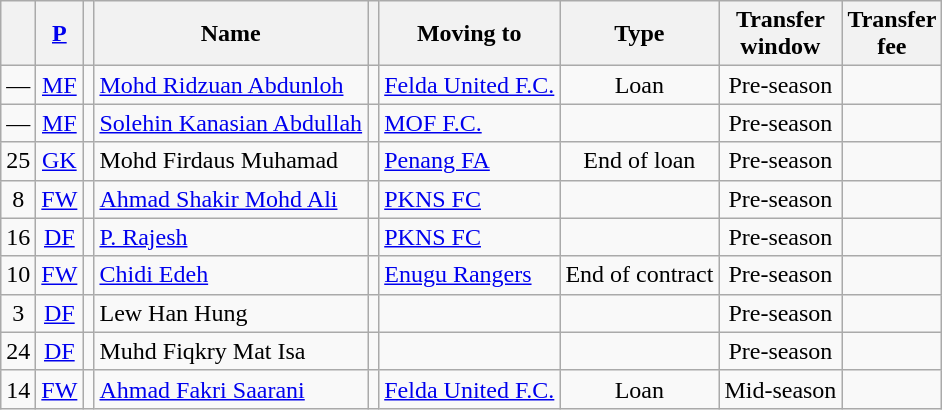<table class="wikitable sortable" style="text-align:center;">
<tr>
<th></th>
<th><a href='#'>P</a></th>
<th></th>
<th>Name</th>
<th></th>
<th>Moving to</th>
<th>Type</th>
<th>Transfer<br>window</th>
<th>Transfer<br>fee</th>
</tr>
<tr>
<td>—</td>
<td><a href='#'>MF</a></td>
<td></td>
<td align=left><a href='#'>Mohd Ridzuan Abdunloh</a></td>
<td></td>
<td align=left><a href='#'>Felda United F.C.</a></td>
<td>Loan</td>
<td>Pre-season</td>
<td></td>
</tr>
<tr>
<td>—</td>
<td><a href='#'>MF</a></td>
<td></td>
<td align=left><a href='#'>Solehin Kanasian Abdullah</a></td>
<td></td>
<td align=left><a href='#'>MOF F.C.</a></td>
<td></td>
<td>Pre-season</td>
<td></td>
</tr>
<tr>
<td>25</td>
<td><a href='#'>GK</a></td>
<td></td>
<td align=left>Mohd Firdaus Muhamad</td>
<td></td>
<td align=left><a href='#'>Penang FA</a></td>
<td>End of loan</td>
<td>Pre-season</td>
<td></td>
</tr>
<tr>
<td>8</td>
<td><a href='#'>FW</a></td>
<td></td>
<td align=left><a href='#'>Ahmad Shakir Mohd Ali</a></td>
<td></td>
<td align=left><a href='#'>PKNS FC</a></td>
<td></td>
<td>Pre-season</td>
<td></td>
</tr>
<tr>
<td>16</td>
<td><a href='#'>DF</a></td>
<td></td>
<td align=left><a href='#'>P. Rajesh</a></td>
<td></td>
<td align=left><a href='#'>PKNS FC</a></td>
<td></td>
<td>Pre-season</td>
<td></td>
</tr>
<tr>
<td>10</td>
<td><a href='#'>FW</a></td>
<td></td>
<td align=left><a href='#'>Chidi Edeh</a></td>
<td></td>
<td align=left> <a href='#'>Enugu Rangers</a></td>
<td>End of contract</td>
<td>Pre-season</td>
<td></td>
</tr>
<tr>
<td>3</td>
<td><a href='#'>DF</a></td>
<td></td>
<td align=left>Lew Han Hung</td>
<td></td>
<td></td>
<td></td>
<td>Pre-season</td>
<td></td>
</tr>
<tr>
<td>24</td>
<td><a href='#'>DF</a></td>
<td></td>
<td align=left>Muhd Fiqkry Mat Isa</td>
<td></td>
<td></td>
<td></td>
<td>Pre-season</td>
<td></td>
</tr>
<tr>
<td>14</td>
<td><a href='#'>FW</a></td>
<td></td>
<td align=left><a href='#'>Ahmad Fakri Saarani</a></td>
<td></td>
<td align=left><a href='#'>Felda United F.C.</a></td>
<td>Loan</td>
<td>Mid-season</td>
<td></td>
</tr>
</table>
